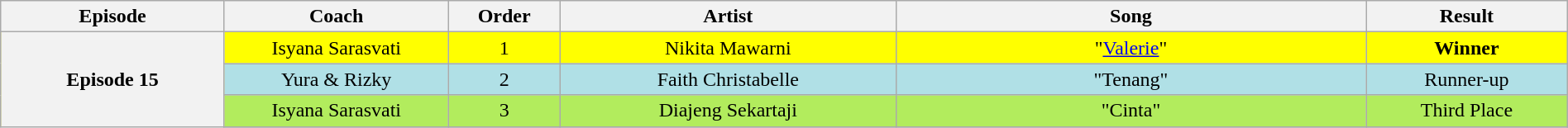<table class="wikitable" style="text-align:center; width:100%;">
<tr>
<th style="width:10%;">Episode</th>
<th style="width:10%;">Coach</th>
<th style="width:05%;">Order</th>
<th style="width:15%;">Artist</th>
<th style="width:21%;">Song</th>
<th style="width:9%;">Result</th>
</tr>
<tr style="background:yellow;">
<th rowspan="12" scope="row">Episode 15<br><small></small></th>
<td>Isyana Sarasvati</td>
<td>1</td>
<td>Nikita Mawarni</td>
<td>"<a href='#'>Valerie</a>"</td>
<td><strong>Winner</strong></td>
</tr>
<tr style="background:#B0E0E6;">
<td>Yura & Rizky</td>
<td>2</td>
<td>Faith Christabelle</td>
<td>"Tenang"</td>
<td>Runner-up</td>
</tr>
<tr style="background:#B2EC5D;">
<td>Isyana Sarasvati</td>
<td>3</td>
<td>Diajeng Sekartaji</td>
<td>"Cinta"</td>
<td>Third Place</td>
</tr>
<tr>
</tr>
</table>
